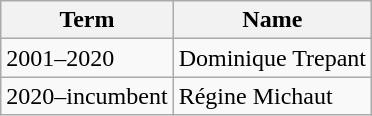<table class="wikitable">
<tr>
<th>Term</th>
<th>Name</th>
</tr>
<tr>
<td>2001–2020</td>
<td>Dominique Trepant</td>
</tr>
<tr>
<td>2020–incumbent</td>
<td>Régine Michaut</td>
</tr>
</table>
